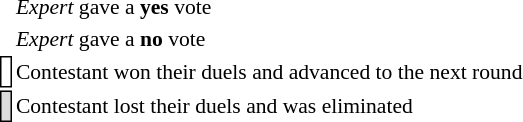<table class="toccolours" style="font-size: 90%; white-space: nowrap;">
<tr>
<td>  </td>
<td><em>Expert</em> gave a <strong>yes</strong> vote</td>
</tr>
<tr>
<td>  </td>
<td><em>Expert</em> gave a <strong>no</strong> vote</td>
</tr>
<tr>
<td style="border:1px solid black;"> </td>
<td>Contestant won their duels and advanced to the next round</td>
</tr>
<tr>
<td style="background:#DCDCDC; border:1px solid black;"> </td>
<td>Contestant lost their duels and was eliminated</td>
</tr>
</table>
